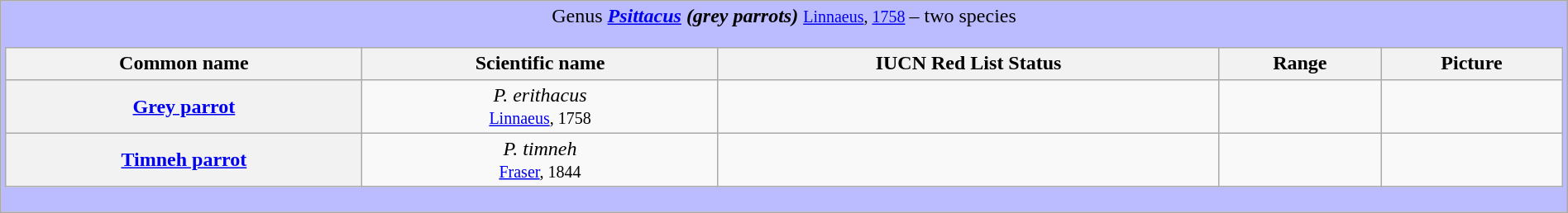<table class="wikitable" style="width:100%;text-align:center">
<tr>
<td colspan="100%" align="center" bgcolor="#BBBBFF">Genus <strong><em><a href='#'>Psittacus</a> (grey parrots)</em></strong> <small><a href='#'>Linnaeus</a>, <a href='#'>1758</a> </small> – two species<br><table class="wikitable sortable" style="width:100%;text-align:center">
<tr>
<th scope="col">Common name</th>
<th scope="col">Scientific name</th>
<th scope="col">IUCN Red List Status</th>
<th scope="col" class="unsortable">Range</th>
<th scope="col" class="unsortable">Picture</th>
</tr>
<tr>
<th scope="row"><a href='#'>Grey parrot</a></th>
<td><em>P. erithacus</em> <br><small><a href='#'>Linnaeus</a>, 1758</small></td>
<td></td>
<td></td>
<td></td>
</tr>
<tr>
<th scope="row"><a href='#'>Timneh parrot</a></th>
<td><em>P. timneh</em> <br><small><a href='#'>Fraser</a>, 1844</small></td>
<td></td>
<td></td>
<td></td>
</tr>
</table>
</td>
</tr>
</table>
